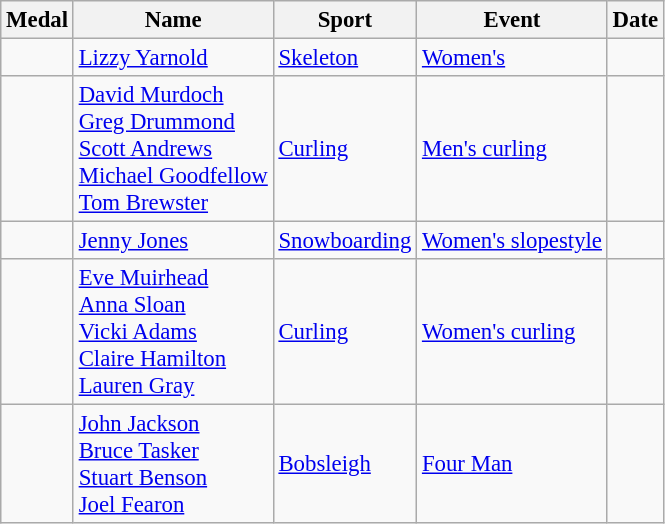<table class="wikitable sortable" style="font-size:95%;">
<tr>
<th>Medal</th>
<th class="unsortable">Name</th>
<th>Sport</th>
<th class="unsortable">Event</th>
<th>Date</th>
</tr>
<tr>
<td></td>
<td><a href='#'>Lizzy Yarnold</a></td>
<td><a href='#'>Skeleton</a></td>
<td><a href='#'>Women's</a></td>
<td></td>
</tr>
<tr>
<td></td>
<td><a href='#'>David Murdoch</a> <br> <a href='#'>Greg Drummond</a> <br> <a href='#'>Scott Andrews</a> <br> <a href='#'>Michael Goodfellow</a> <br> <a href='#'>Tom Brewster</a></td>
<td><a href='#'>Curling</a></td>
<td><a href='#'>Men's curling</a></td>
<td></td>
</tr>
<tr>
<td></td>
<td><a href='#'>Jenny Jones</a></td>
<td><a href='#'>Snowboarding</a></td>
<td><a href='#'>Women's slopestyle</a></td>
<td></td>
</tr>
<tr>
<td></td>
<td><a href='#'>Eve Muirhead</a> <br> <a href='#'>Anna Sloan</a> <br> <a href='#'>Vicki Adams</a> <br> <a href='#'>Claire Hamilton</a> <br> <a href='#'>Lauren Gray</a></td>
<td><a href='#'>Curling</a></td>
<td><a href='#'>Women's curling</a></td>
<td></td>
</tr>
<tr>
<td></td>
<td><a href='#'>John Jackson</a> <br> <a href='#'>Bruce Tasker</a><br><a href='#'>Stuart Benson</a><br><a href='#'>Joel Fearon</a></td>
<td><a href='#'>Bobsleigh</a></td>
<td><a href='#'>Four Man</a></td>
<td></td>
</tr>
</table>
